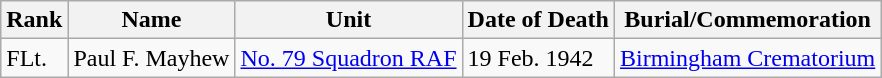<table class="wikitable">
<tr>
<th>Rank</th>
<th>Name</th>
<th>Unit</th>
<th>Date of Death</th>
<th>Burial/Commemoration</th>
</tr>
<tr>
<td>FLt.</td>
<td>Paul F. Mayhew</td>
<td><a href='#'>No. 79 Squadron RAF</a></td>
<td>19 Feb. 1942</td>
<td><a href='#'>Birmingham Crematorium</a></td>
</tr>
</table>
